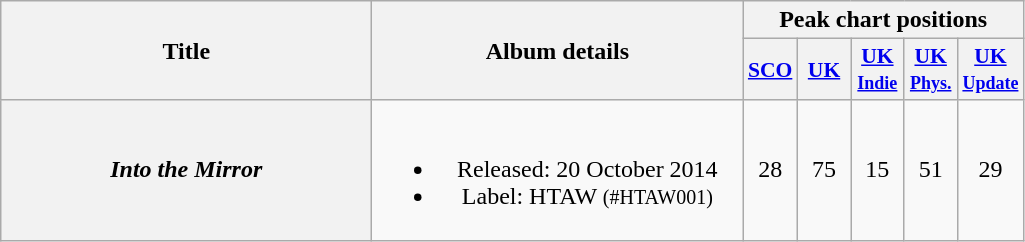<table class="wikitable plainrowheaders" style="text-align:center;">
<tr>
<th scope="col" rowspan="2" style="width:15em;">Title</th>
<th scope="col" rowspan="2" style="width:15em;">Album details</th>
<th scope="col" colspan="5">Peak chart positions</th>
</tr>
<tr>
<th style="width:2em;font-size:90%;"><a href='#'>SCO</a><br></th>
<th style="width:2em;font-size:90%;"><a href='#'>UK</a><br></th>
<th style="width:2em;font-size:90%;"><a href='#'>UK<br><small>Indie</small></a><br></th>
<th style="width:2em;font-size:90%;"><a href='#'>UK<br><small>Phys.</small></a><br></th>
<th style="width:2em;font-size:90%;"><a href='#'>UK<br><small>Update</small></a><br></th>
</tr>
<tr>
<th scope="row"><em>Into the Mirror</em></th>
<td><br><ul><li>Released: 20 October 2014</li><li>Label: HTAW <small>(#HTAW001)</small></li></ul></td>
<td>28</td>
<td>75</td>
<td>15</td>
<td>51</td>
<td>29</td>
</tr>
</table>
